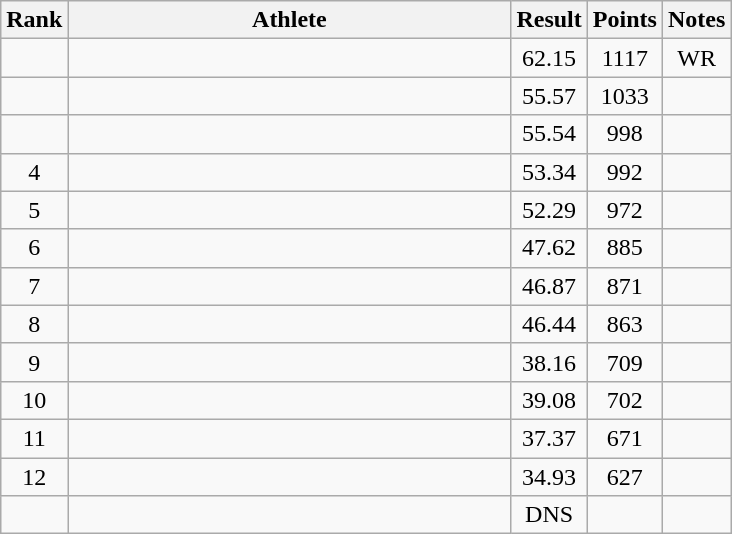<table class="wikitable" style="text-align:center">
<tr>
<th>Rank</th>
<th Style="width:18em">Athlete</th>
<th>Result</th>
<th>Points</th>
<th>Notes</th>
</tr>
<tr>
<td></td>
<td style="text-align:left"></td>
<td>62.15</td>
<td>1117</td>
<td>WR</td>
</tr>
<tr>
<td></td>
<td style="text-align:left"></td>
<td>55.57</td>
<td>1033</td>
<td></td>
</tr>
<tr>
<td></td>
<td style="text-align:left"></td>
<td>55.54</td>
<td>998</td>
<td></td>
</tr>
<tr>
<td>4</td>
<td style="text-align:left"></td>
<td>53.34</td>
<td>992</td>
<td></td>
</tr>
<tr>
<td>5</td>
<td style="text-align:left"></td>
<td>52.29</td>
<td>972</td>
<td></td>
</tr>
<tr>
<td>6</td>
<td style="text-align:left"></td>
<td>47.62</td>
<td>885</td>
<td></td>
</tr>
<tr>
<td>7</td>
<td style="text-align:left"></td>
<td>46.87</td>
<td>871</td>
<td></td>
</tr>
<tr>
<td>8</td>
<td style="text-align:left"></td>
<td>46.44</td>
<td>863</td>
<td></td>
</tr>
<tr>
<td>9</td>
<td style="text-align:left"></td>
<td>38.16</td>
<td>709</td>
<td></td>
</tr>
<tr>
<td>10</td>
<td style="text-align:left"></td>
<td>39.08</td>
<td>702</td>
<td></td>
</tr>
<tr>
<td>11</td>
<td style="text-align:left"></td>
<td>37.37</td>
<td>671</td>
<td></td>
</tr>
<tr>
<td>12</td>
<td style="text-align:left"></td>
<td>34.93</td>
<td>627</td>
<td></td>
</tr>
<tr>
<td></td>
<td style="text-align:left"></td>
<td>DNS</td>
<td></td>
<td></td>
</tr>
</table>
